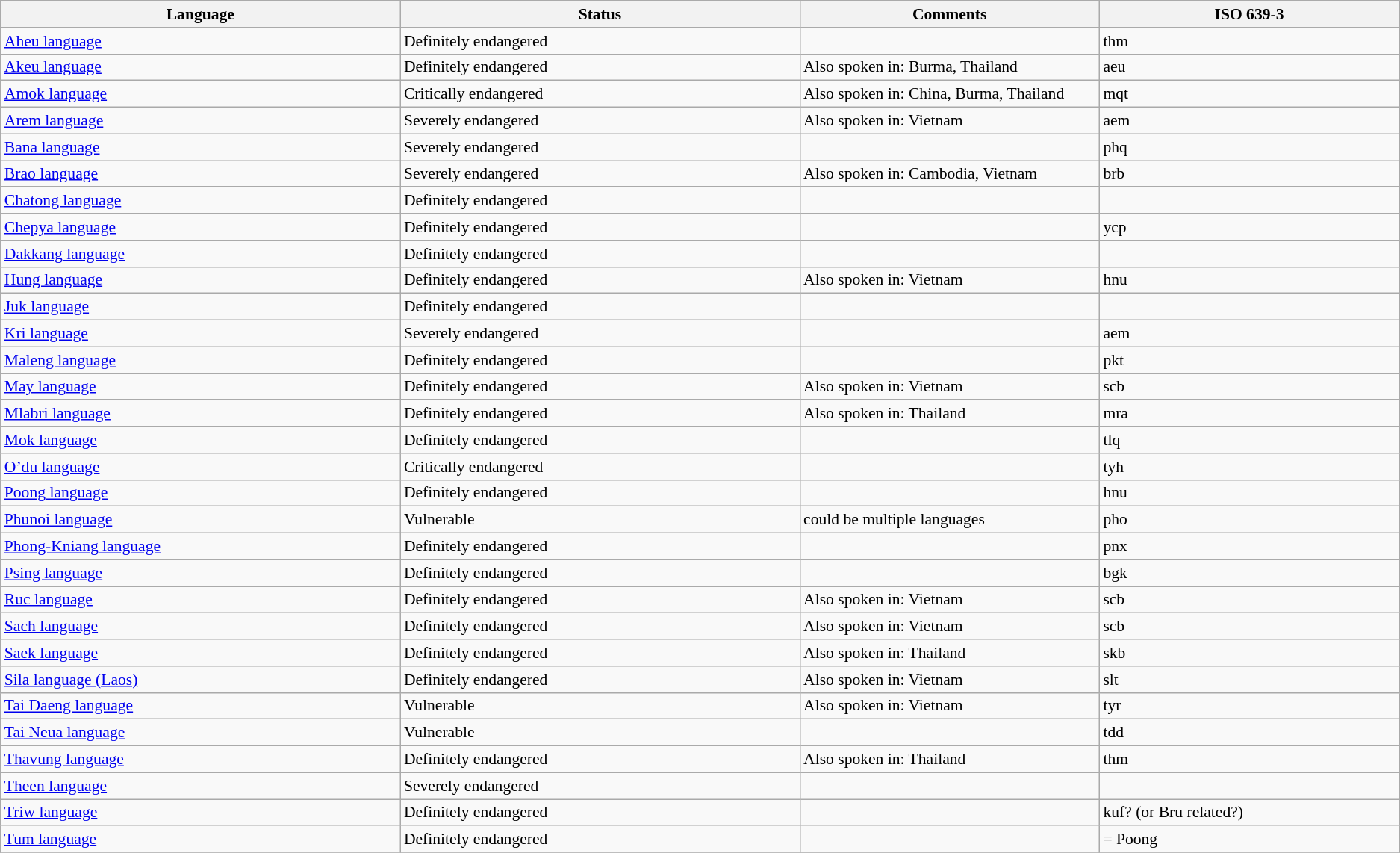<table class="wikitable" align="center" style="font-size:90%">
<tr>
</tr>
<tr>
<th width="20%">Language</th>
<th width="20%">Status</th>
<th width="15%">Comments</th>
<th width="15%">ISO 639-3</th>
</tr>
<tr>
<td><a href='#'>Aheu language</a></td>
<td>Definitely endangered</td>
<td> </td>
<td>thm</td>
</tr>
<tr>
<td><a href='#'>Akeu language</a></td>
<td>Definitely endangered</td>
<td>Also spoken in: Burma, Thailand</td>
<td>aeu</td>
</tr>
<tr>
<td><a href='#'>Amok language</a></td>
<td>Critically endangered</td>
<td>Also spoken in: China, Burma, Thailand</td>
<td>mqt</td>
</tr>
<tr>
<td><a href='#'>Arem language</a></td>
<td>Severely endangered</td>
<td>Also spoken in: Vietnam</td>
<td>aem</td>
</tr>
<tr>
<td><a href='#'>Bana language</a></td>
<td>Severely endangered</td>
<td> </td>
<td>phq</td>
</tr>
<tr>
<td><a href='#'>Brao language</a></td>
<td>Severely endangered</td>
<td>Also spoken in: Cambodia, Vietnam</td>
<td>brb</td>
</tr>
<tr>
<td><a href='#'>Chatong language</a></td>
<td>Definitely endangered</td>
<td> </td>
<td> </td>
</tr>
<tr>
<td><a href='#'>Chepya language</a></td>
<td>Definitely endangered</td>
<td> </td>
<td>ycp</td>
</tr>
<tr>
<td><a href='#'>Dakkang language</a></td>
<td>Definitely endangered</td>
<td> </td>
<td> </td>
</tr>
<tr>
<td><a href='#'>Hung language</a></td>
<td>Definitely endangered</td>
<td>Also spoken in: Vietnam</td>
<td>hnu</td>
</tr>
<tr>
<td><a href='#'>Juk language</a></td>
<td>Definitely endangered</td>
<td> </td>
<td> </td>
</tr>
<tr>
<td><a href='#'>Kri language</a></td>
<td>Severely endangered</td>
<td> </td>
<td>aem</td>
</tr>
<tr>
<td><a href='#'>Maleng language</a></td>
<td>Definitely endangered</td>
<td> </td>
<td>pkt</td>
</tr>
<tr>
<td><a href='#'>May language</a></td>
<td>Definitely endangered</td>
<td>Also spoken in: Vietnam</td>
<td>scb</td>
</tr>
<tr>
<td><a href='#'>Mlabri language</a></td>
<td>Definitely endangered</td>
<td>Also spoken in: Thailand</td>
<td>mra</td>
</tr>
<tr>
<td><a href='#'>Mok language</a></td>
<td>Definitely endangered</td>
<td> </td>
<td>tlq</td>
</tr>
<tr>
<td><a href='#'>O’du language</a></td>
<td>Critically endangered</td>
<td> </td>
<td>tyh</td>
</tr>
<tr>
<td><a href='#'>Poong language</a></td>
<td>Definitely endangered</td>
<td> </td>
<td>hnu</td>
</tr>
<tr>
<td><a href='#'>Phunoi language</a></td>
<td>Vulnerable</td>
<td>could be multiple languages</td>
<td>pho</td>
</tr>
<tr>
<td><a href='#'>Phong-Kniang language</a></td>
<td>Definitely endangered</td>
<td> </td>
<td>pnx</td>
</tr>
<tr>
<td><a href='#'>Psing language</a></td>
<td>Definitely endangered</td>
<td> </td>
<td>bgk</td>
</tr>
<tr>
<td><a href='#'>Ruc language</a></td>
<td>Definitely endangered</td>
<td>Also spoken in: Vietnam</td>
<td>scb</td>
</tr>
<tr>
<td><a href='#'>Sach language</a></td>
<td>Definitely endangered</td>
<td>Also spoken in: Vietnam</td>
<td>scb</td>
</tr>
<tr>
<td><a href='#'>Saek language</a></td>
<td>Definitely endangered</td>
<td>Also spoken in: Thailand</td>
<td>skb</td>
</tr>
<tr>
<td><a href='#'>Sila language (Laos)</a></td>
<td>Definitely endangered</td>
<td>Also spoken in: Vietnam</td>
<td>slt</td>
</tr>
<tr>
<td><a href='#'>Tai Daeng language</a></td>
<td>Vulnerable</td>
<td>Also spoken in: Vietnam</td>
<td>tyr</td>
</tr>
<tr>
<td><a href='#'>Tai Neua language</a></td>
<td>Vulnerable</td>
<td> </td>
<td>tdd</td>
</tr>
<tr>
<td><a href='#'>Thavung language</a></td>
<td>Definitely endangered</td>
<td>Also spoken in: Thailand</td>
<td>thm</td>
</tr>
<tr>
<td><a href='#'>Theen language</a></td>
<td>Severely endangered</td>
<td> </td>
<td> </td>
</tr>
<tr>
<td><a href='#'>Triw language</a></td>
<td>Definitely endangered</td>
<td> </td>
<td>kuf? (or Bru related?)</td>
</tr>
<tr>
<td><a href='#'>Tum language</a></td>
<td>Definitely endangered</td>
<td> </td>
<td>= Poong</td>
</tr>
<tr>
</tr>
</table>
